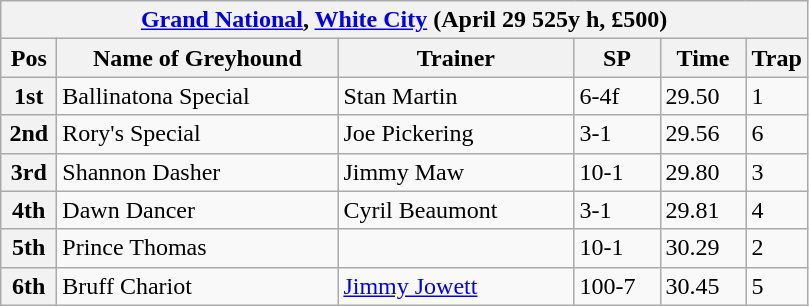<table class="wikitable">
<tr>
<th colspan="6"><a href='#'>Grand National</a>, <a href='#'>White City</a> (April 29 525y h, £500)</th>
</tr>
<tr>
<th width=30>Pos</th>
<th width=180>Name of Greyhound</th>
<th width=150>Trainer</th>
<th width=50>SP</th>
<th width=50>Time</th>
<th width=30>Trap</th>
</tr>
<tr>
<th>1st</th>
<td>Ballinatona Special</td>
<td>Stan Martin</td>
<td>6-4f</td>
<td>29.50</td>
<td>1</td>
</tr>
<tr>
<th>2nd</th>
<td>Rory's Special</td>
<td>Joe Pickering</td>
<td>3-1</td>
<td>29.56</td>
<td>6</td>
</tr>
<tr>
<th>3rd</th>
<td>Shannon Dasher</td>
<td>Jimmy Maw</td>
<td>10-1</td>
<td>29.80</td>
<td>3</td>
</tr>
<tr>
<th>4th</th>
<td>Dawn Dancer</td>
<td>Cyril Beaumont</td>
<td>3-1</td>
<td>29.81</td>
<td>4</td>
</tr>
<tr>
<th>5th</th>
<td>Prince Thomas</td>
<td></td>
<td>10-1</td>
<td>30.29</td>
<td>2</td>
</tr>
<tr>
<th>6th</th>
<td>Bruff Chariot</td>
<td><a href='#'>Jimmy Jowett</a></td>
<td>100-7</td>
<td>30.45</td>
<td>5</td>
</tr>
</table>
